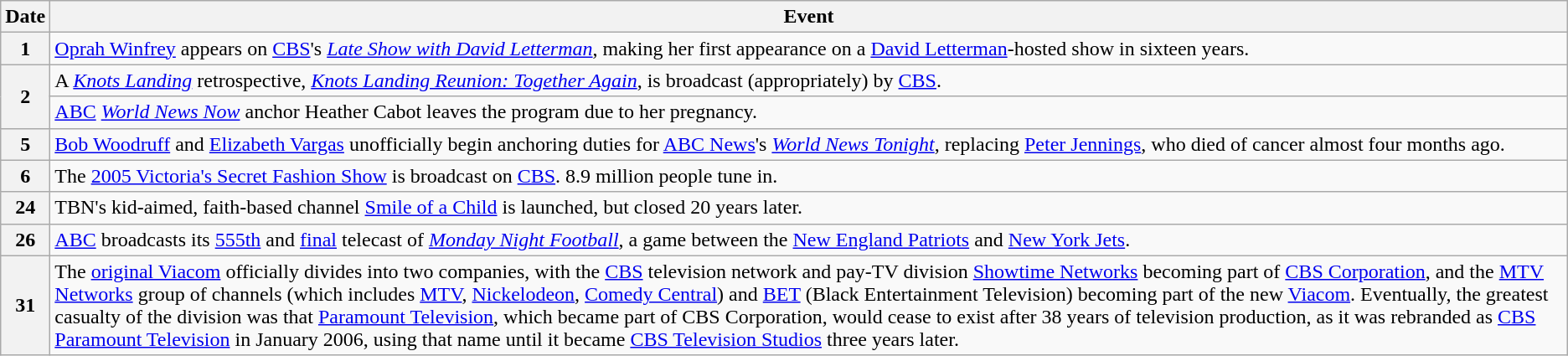<table class="wikitable">
<tr>
<th>Date</th>
<th>Event</th>
</tr>
<tr>
<th>1</th>
<td><a href='#'>Oprah Winfrey</a> appears on <a href='#'>CBS</a>'s <em><a href='#'>Late Show with David Letterman</a></em>, making her first appearance on a <a href='#'>David Letterman</a>-hosted show in sixteen years.</td>
</tr>
<tr>
<th rowspan="2">2</th>
<td>A <em><a href='#'>Knots Landing</a></em> retrospective, <em><a href='#'>Knots Landing Reunion: Together Again</a></em>, is broadcast (appropriately) by <a href='#'>CBS</a>.</td>
</tr>
<tr>
<td><a href='#'>ABC</a> <em><a href='#'>World News Now</a></em> anchor Heather Cabot leaves the program due to her pregnancy.</td>
</tr>
<tr>
<th>5</th>
<td><a href='#'>Bob Woodruff</a> and <a href='#'>Elizabeth Vargas</a> unofficially begin anchoring duties for <a href='#'>ABC News</a>'s <em><a href='#'>World News Tonight</a></em>, replacing <a href='#'>Peter Jennings</a>, who died of cancer almost four months ago.</td>
</tr>
<tr>
<th>6</th>
<td>The <a href='#'>2005 Victoria's Secret Fashion Show</a> is broadcast on <a href='#'>CBS</a>. 8.9 million people tune in.</td>
</tr>
<tr>
<th>24</th>
<td>TBN's kid-aimed, faith-based channel <a href='#'>Smile of a Child</a> is launched, but closed 20 years later.</td>
</tr>
<tr>
<th>26</th>
<td><a href='#'>ABC</a> broadcasts its <a href='#'>555th</a> and <a href='#'>final</a> telecast of <em><a href='#'>Monday Night Football</a></em>, a game between the <a href='#'>New England Patriots</a> and <a href='#'>New York Jets</a>.</td>
</tr>
<tr>
<th>31</th>
<td>The <a href='#'>original Viacom</a> officially divides into two companies, with the <a href='#'>CBS</a> television network and pay-TV division <a href='#'>Showtime Networks</a> becoming part of <a href='#'>CBS Corporation</a>, and the <a href='#'>MTV Networks</a> group of channels (which includes <a href='#'>MTV</a>, <a href='#'>Nickelodeon</a>, <a href='#'>Comedy Central</a>) and <a href='#'>BET</a> (Black Entertainment Television) becoming part of the new <a href='#'>Viacom</a>. Eventually, the greatest casualty of the division was that <a href='#'>Paramount Television</a>, which became part of CBS Corporation, would cease to exist after 38 years of television production, as it was rebranded as <a href='#'>CBS Paramount Television</a> in January 2006, using that name until it became <a href='#'>CBS Television Studios</a> three years later.</td>
</tr>
</table>
